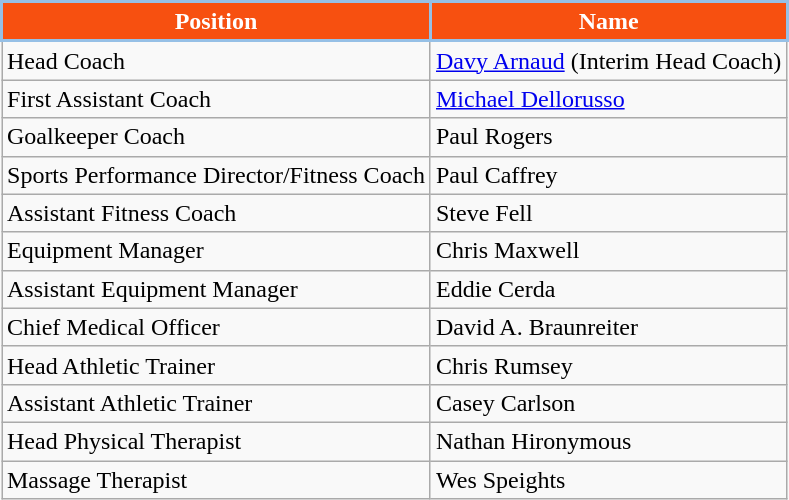<table class="wikitable">
<tr>
<th style="background:#f75010; color:#fff; border:2px solid #96c0e6;" scope="col">Position</th>
<th style="background:#f75010; color:#fff; border:2px solid #96c0e6;" scope="col">Name</th>
</tr>
<tr>
<td>Head Coach</td>
<td> <a href='#'>Davy Arnaud</a> (Interim Head Coach)</td>
</tr>
<tr>
<td>First Assistant Coach</td>
<td> <a href='#'>Michael Dellorusso</a></td>
</tr>
<tr>
<td>Goalkeeper Coach</td>
<td> Paul Rogers</td>
</tr>
<tr>
<td>Sports Performance Director/Fitness Coach</td>
<td> Paul Caffrey</td>
</tr>
<tr>
<td>Assistant Fitness Coach</td>
<td> Steve Fell</td>
</tr>
<tr>
<td>Equipment Manager</td>
<td> Chris Maxwell</td>
</tr>
<tr>
<td>Assistant Equipment Manager</td>
<td> Eddie Cerda</td>
</tr>
<tr>
<td>Chief Medical Officer</td>
<td> David A. Braunreiter</td>
</tr>
<tr>
<td>Head Athletic Trainer</td>
<td> Chris Rumsey</td>
</tr>
<tr>
<td>Assistant Athletic Trainer</td>
<td> Casey Carlson</td>
</tr>
<tr>
<td>Head Physical Therapist</td>
<td> Nathan Hironymous</td>
</tr>
<tr>
<td>Massage Therapist</td>
<td> Wes Speights</td>
</tr>
</table>
